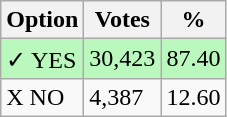<table class="wikitable">
<tr>
<th>Option</th>
<th>Votes</th>
<th>%</th>
</tr>
<tr>
<td style=background:#bbf8be>✓ YES</td>
<td style=background:#bbf8be>30,423</td>
<td style=background:#bbf8be>87.40</td>
</tr>
<tr>
<td>X NO</td>
<td>4,387</td>
<td>12.60</td>
</tr>
</table>
